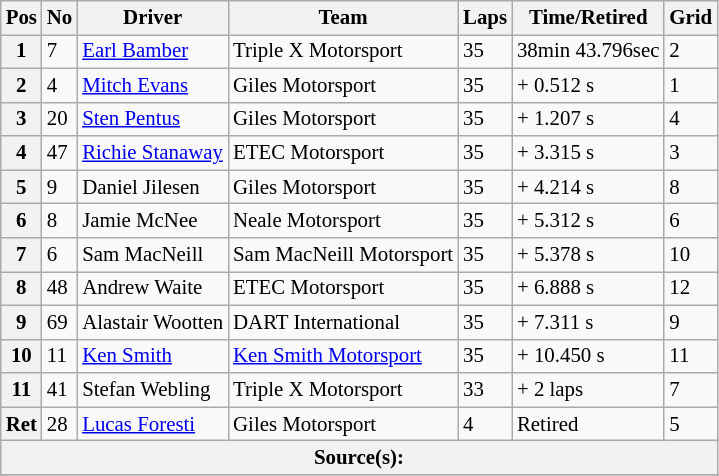<table class="wikitable" style="font-size: 87%;">
<tr>
<th>Pos</th>
<th>No</th>
<th>Driver</th>
<th>Team</th>
<th>Laps</th>
<th>Time/Retired</th>
<th>Grid</th>
</tr>
<tr>
<th>1</th>
<td>7</td>
<td> <a href='#'>Earl Bamber</a></td>
<td>Triple X Motorsport</td>
<td>35</td>
<td>38min 43.796sec</td>
<td>2</td>
</tr>
<tr>
<th>2</th>
<td>4</td>
<td> <a href='#'>Mitch Evans</a></td>
<td>Giles Motorsport</td>
<td>35</td>
<td>+ 0.512 s</td>
<td>1</td>
</tr>
<tr>
<th>3</th>
<td>20</td>
<td> <a href='#'>Sten Pentus</a></td>
<td>Giles Motorsport</td>
<td>35</td>
<td>+ 1.207 s</td>
<td>4</td>
</tr>
<tr>
<th>4</th>
<td>47</td>
<td> <a href='#'>Richie Stanaway</a></td>
<td>ETEC Motorsport</td>
<td>35</td>
<td>+ 3.315 s</td>
<td>3</td>
</tr>
<tr>
<th>5</th>
<td>9</td>
<td> Daniel Jilesen</td>
<td>Giles Motorsport</td>
<td>35</td>
<td>+ 4.214 s</td>
<td>8</td>
</tr>
<tr>
<th>6</th>
<td>8</td>
<td> Jamie McNee</td>
<td>Neale Motorsport</td>
<td>35</td>
<td>+ 5.312 s</td>
<td>6</td>
</tr>
<tr>
<th>7</th>
<td>6</td>
<td> Sam MacNeill</td>
<td>Sam MacNeill Motorsport</td>
<td>35</td>
<td>+ 5.378 s</td>
<td>10</td>
</tr>
<tr>
<th>8</th>
<td>48</td>
<td> Andrew Waite</td>
<td>ETEC Motorsport</td>
<td>35</td>
<td>+ 6.888 s</td>
<td>12</td>
</tr>
<tr>
<th>9</th>
<td>69</td>
<td> Alastair Wootten</td>
<td>DART International</td>
<td>35</td>
<td>+ 7.311 s</td>
<td>9</td>
</tr>
<tr>
<th>10</th>
<td>11</td>
<td> <a href='#'>Ken Smith</a></td>
<td><a href='#'>Ken Smith Motorsport</a></td>
<td>35</td>
<td>+ 10.450 s</td>
<td>11</td>
</tr>
<tr>
<th>11</th>
<td>41</td>
<td> Stefan Webling</td>
<td>Triple X Motorsport</td>
<td>33</td>
<td>+ 2 laps</td>
<td>7</td>
</tr>
<tr>
<th>Ret</th>
<td>28</td>
<td> <a href='#'>Lucas Foresti</a></td>
<td>Giles Motorsport</td>
<td>4</td>
<td>Retired</td>
<td>5</td>
</tr>
<tr>
<th colspan=7>Source(s):</th>
</tr>
<tr>
</tr>
</table>
